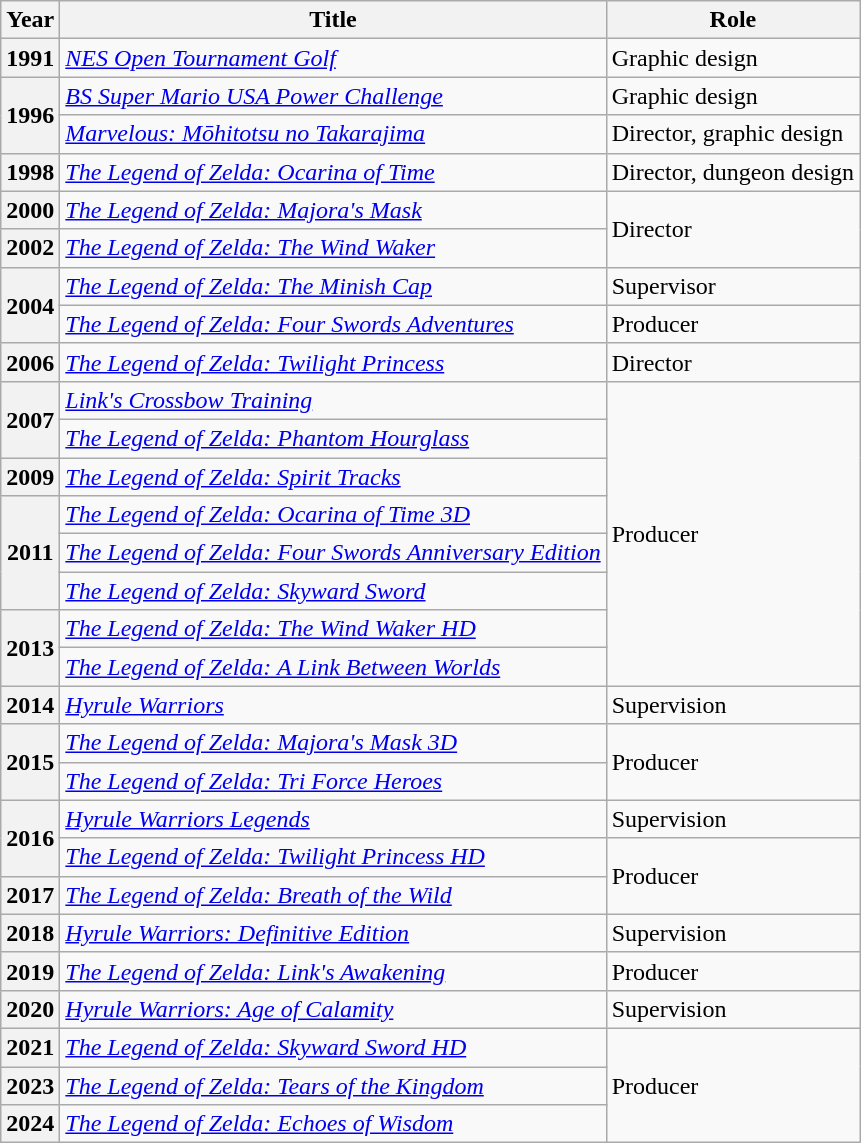<table class="wikitable sortable">
<tr>
<th scope="col">Year</th>
<th scope="col">Title</th>
<th scope="col">Role</th>
</tr>
<tr>
<th scope="row">1991</th>
<td><em><a href='#'>NES Open Tournament Golf</a></em></td>
<td>Graphic design</td>
</tr>
<tr>
<th scope="row" rowspan="2">1996</th>
<td><em><a href='#'>BS Super Mario USA Power Challenge</a></em></td>
<td>Graphic design</td>
</tr>
<tr>
<td><em><a href='#'>Marvelous: Mōhitotsu no Takarajima</a></em></td>
<td>Director, graphic design</td>
</tr>
<tr>
<th scope="row">1998</th>
<td><em><a href='#'>The Legend of Zelda: Ocarina of Time</a></em></td>
<td>Director, dungeon design</td>
</tr>
<tr>
<th scope="row">2000</th>
<td><em><a href='#'>The Legend of Zelda: Majora's Mask</a></em></td>
<td rowspan="2">Director</td>
</tr>
<tr>
<th scope="row">2002</th>
<td><em><a href='#'>The Legend of Zelda: The Wind Waker</a></em></td>
</tr>
<tr>
<th scope="row" rowspan="2">2004</th>
<td><em><a href='#'>The Legend of Zelda: The Minish Cap</a></em></td>
<td>Supervisor</td>
</tr>
<tr>
<td><em><a href='#'>The Legend of Zelda: Four Swords Adventures</a></em></td>
<td>Producer</td>
</tr>
<tr>
<th scope="row">2006</th>
<td><em><a href='#'>The Legend of Zelda: Twilight Princess</a></em></td>
<td>Director</td>
</tr>
<tr>
<th scope="row" rowspan="2">2007</th>
<td><em><a href='#'>Link's Crossbow Training</a></em></td>
<td rowspan="8">Producer</td>
</tr>
<tr>
<td><em><a href='#'>The Legend of Zelda: Phantom Hourglass</a></em></td>
</tr>
<tr>
<th scope="row">2009</th>
<td><em><a href='#'>The Legend of Zelda: Spirit Tracks</a></em></td>
</tr>
<tr>
<th scope="row" rowspan="3">2011</th>
<td><em><a href='#'>The Legend of Zelda: Ocarina of Time 3D</a></em></td>
</tr>
<tr>
<td><em><a href='#'>The Legend of Zelda: Four Swords Anniversary Edition</a></em></td>
</tr>
<tr>
<td><em><a href='#'>The Legend of Zelda: Skyward Sword</a></em></td>
</tr>
<tr>
<th scope="row" rowspan="2">2013</th>
<td><em><a href='#'>The Legend of Zelda: The Wind Waker HD</a></em></td>
</tr>
<tr>
<td><em><a href='#'>The Legend of Zelda: A Link Between Worlds</a></em></td>
</tr>
<tr>
<th scope="row">2014</th>
<td><em><a href='#'>Hyrule Warriors</a></em></td>
<td>Supervision</td>
</tr>
<tr>
<th scope="row" rowspan="2">2015</th>
<td><em><a href='#'>The Legend of Zelda: Majora's Mask 3D</a></em></td>
<td rowspan="2">Producer</td>
</tr>
<tr>
<td><em><a href='#'>The Legend of Zelda: Tri Force Heroes</a></em></td>
</tr>
<tr>
<th scope="row" rowspan="2">2016</th>
<td><em><a href='#'>Hyrule Warriors Legends</a></em></td>
<td>Supervision</td>
</tr>
<tr>
<td><em><a href='#'>The Legend of Zelda: Twilight Princess HD</a></em></td>
<td rowspan="2">Producer</td>
</tr>
<tr>
<th scope="row">2017</th>
<td><em><a href='#'>The Legend of Zelda: Breath of the Wild</a></em></td>
</tr>
<tr>
<th scope="row">2018</th>
<td><em><a href='#'>Hyrule Warriors: Definitive Edition</a></em></td>
<td>Supervision</td>
</tr>
<tr>
<th scope="row">2019</th>
<td><em><a href='#'>The Legend of Zelda: Link's Awakening</a></em></td>
<td>Producer</td>
</tr>
<tr>
<th scope="row">2020</th>
<td><em><a href='#'>Hyrule Warriors: Age of Calamity</a></em></td>
<td>Supervision</td>
</tr>
<tr>
<th scope="row">2021</th>
<td><em><a href='#'>The Legend of Zelda: Skyward Sword HD</a></em></td>
<td rowspan="3">Producer</td>
</tr>
<tr>
<th scope="row">2023</th>
<td><em><a href='#'>The Legend of Zelda: Tears of the Kingdom</a></em></td>
</tr>
<tr>
<th scope="row">2024</th>
<td><em><a href='#'>The Legend of Zelda: Echoes of Wisdom</a></em></td>
</tr>
</table>
